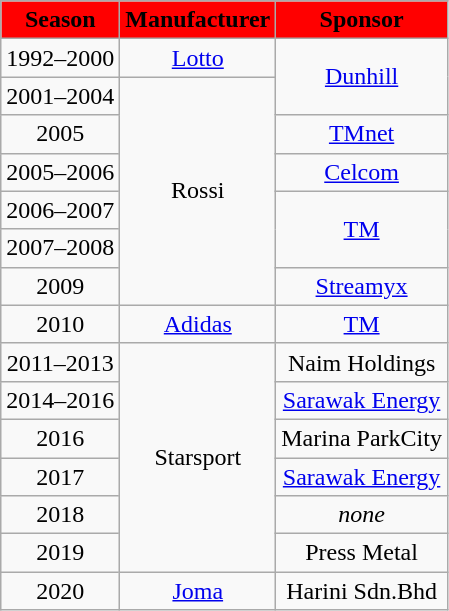<table class="wikitable" style="text-align:center;margin-left:1em;">
<tr>
<th style="background:red; color:Black;">Season</th>
<th style="background:red; color:Black;">Manufacturer</th>
<th style="background:red; color:Black;">Sponsor</th>
</tr>
<tr>
<td>1992–2000</td>
<td> <a href='#'>Lotto</a></td>
<td rowspan=2><a href='#'>Dunhill</a></td>
</tr>
<tr>
<td>2001–2004</td>
<td rowspan=6> Rossi</td>
</tr>
<tr>
<td>2005</td>
<td><a href='#'>TMnet</a></td>
</tr>
<tr>
<td>2005–2006</td>
<td><a href='#'>Celcom</a></td>
</tr>
<tr>
<td>2006–2007</td>
<td rowspan=2><a href='#'>TM</a></td>
</tr>
<tr>
<td>2007–2008</td>
</tr>
<tr>
<td>2009</td>
<td><a href='#'>Streamyx</a></td>
</tr>
<tr>
<td>2010</td>
<td> <a href='#'>Adidas</a></td>
<td><a href='#'>TM</a></td>
</tr>
<tr>
<td>2011–2013</td>
<td rowspan=6> Starsport</td>
<td>Naim Holdings</td>
</tr>
<tr>
<td>2014–2016</td>
<td><a href='#'>Sarawak Energy</a></td>
</tr>
<tr>
<td>2016</td>
<td>Marina ParkCity</td>
</tr>
<tr>
<td>2017</td>
<td><a href='#'>Sarawak Energy</a></td>
</tr>
<tr>
<td>2018</td>
<td><em>none</em></td>
</tr>
<tr>
<td>2019</td>
<td>Press Metal</td>
</tr>
<tr>
<td>2020</td>
<td> <a href='#'>Joma</a></td>
<td>Harini Sdn.Bhd</td>
</tr>
</table>
